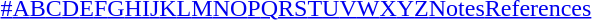<table id="toc" class="toc" summary="Class">
<tr>
<th></th>
</tr>
<tr>
<td style="text-align:center;"><a href='#'>#</a><a href='#'>A</a><a href='#'>B</a><a href='#'>C</a><a href='#'>D</a><a href='#'>E</a><a href='#'>F</a><a href='#'>G</a><a href='#'>H</a><a href='#'>I</a><a href='#'>J</a><a href='#'>K</a><a href='#'>L</a><a href='#'>M</a><a href='#'>N</a><a href='#'>O</a><a href='#'>P</a><a href='#'>Q</a><a href='#'>R</a><a href='#'>S</a><a href='#'>T</a><a href='#'>U</a><a href='#'>V</a><a href='#'>W</a><a href='#'>X</a><a href='#'>Y</a><a href='#'>Z</a><a href='#'>Notes</a><a href='#'>References</a></td>
</tr>
</table>
